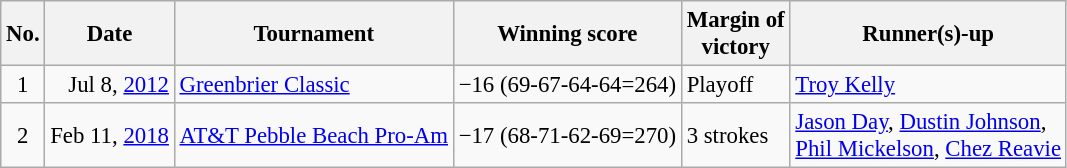<table class="wikitable" style="font-size:95%;">
<tr>
<th>No.</th>
<th>Date</th>
<th>Tournament</th>
<th>Winning score</th>
<th>Margin of<br>victory</th>
<th>Runner(s)-up</th>
</tr>
<tr>
<td align=center>1</td>
<td align=right>Jul 8, <a href='#'>2012</a></td>
<td><a href='#'>Greenbrier Classic</a></td>
<td>−16 (69-67-64-64=264)</td>
<td>Playoff</td>
<td> <a href='#'>Troy Kelly</a></td>
</tr>
<tr>
<td align=center>2</td>
<td align=right>Feb 11, <a href='#'>2018</a></td>
<td><a href='#'>AT&T Pebble Beach Pro-Am</a></td>
<td>−17 (68-71-62-69=270)</td>
<td>3 strokes</td>
<td> <a href='#'>Jason Day</a>,  <a href='#'>Dustin Johnson</a>,<br> <a href='#'>Phil Mickelson</a>,  <a href='#'>Chez Reavie</a></td>
</tr>
</table>
